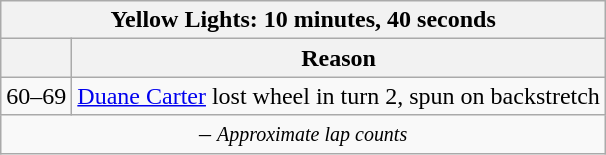<table class="wikitable">
<tr>
<th colspan=2>Yellow Lights: 10 minutes, 40 seconds</th>
</tr>
<tr>
<th></th>
<th>Reason</th>
</tr>
<tr>
<td>60–69</td>
<td><a href='#'>Duane Carter</a> lost wheel in turn 2, spun on backstretch</td>
</tr>
<tr>
<td colspan=2 align=center> – <em><small>Approximate lap counts</small></em></td>
</tr>
</table>
